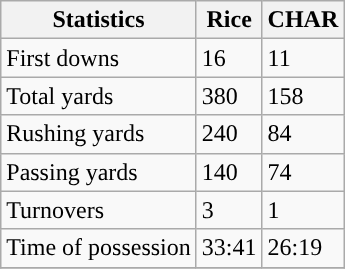<table class="wikitable" style="float: left;">
<tr>
<th>Statistics</th>
<th>Rice</th>
<th>CHAR</th>
</tr>
<tr>
<td>First downs</td>
<td>16</td>
<td>11</td>
</tr>
<tr>
<td>Total yards</td>
<td>380</td>
<td>158</td>
</tr>
<tr>
<td>Rushing yards</td>
<td>240</td>
<td>84</td>
</tr>
<tr>
<td>Passing yards</td>
<td>140</td>
<td>74</td>
</tr>
<tr>
<td>Turnovers</td>
<td>3</td>
<td>1</td>
</tr>
<tr>
<td>Time of possession</td>
<td>33:41</td>
<td>26:19</td>
</tr>
<tr>
</tr>
</table>
